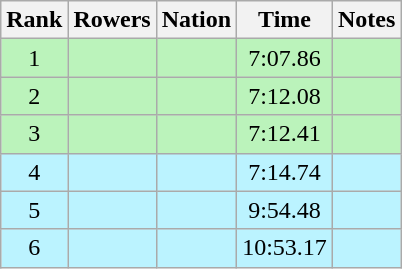<table class="wikitable sortable" style=text-align:center>
<tr>
<th>Rank</th>
<th>Rowers</th>
<th>Nation</th>
<th>Time</th>
<th>Notes</th>
</tr>
<tr bgcolor=bbf3bb>
<td>1</td>
<td align=left></td>
<td align=left></td>
<td>7:07.86</td>
<td></td>
</tr>
<tr bgcolor=bbf3bb>
<td>2</td>
<td align=left></td>
<td align=left></td>
<td>7:12.08</td>
<td></td>
</tr>
<tr bgcolor=bbf3bb>
<td>3</td>
<td align=left></td>
<td align=left></td>
<td>7:12.41</td>
<td></td>
</tr>
<tr bgcolor=bbf3ff>
<td>4</td>
<td align=left></td>
<td align=left></td>
<td>7:14.74</td>
<td></td>
</tr>
<tr bgcolor=bbf3ff>
<td>5</td>
<td align=left></td>
<td align=left></td>
<td>9:54.48</td>
<td></td>
</tr>
<tr bgcolor=bbf3ff>
<td>6</td>
<td align=left></td>
<td align=left></td>
<td>10:53.17</td>
<td></td>
</tr>
</table>
